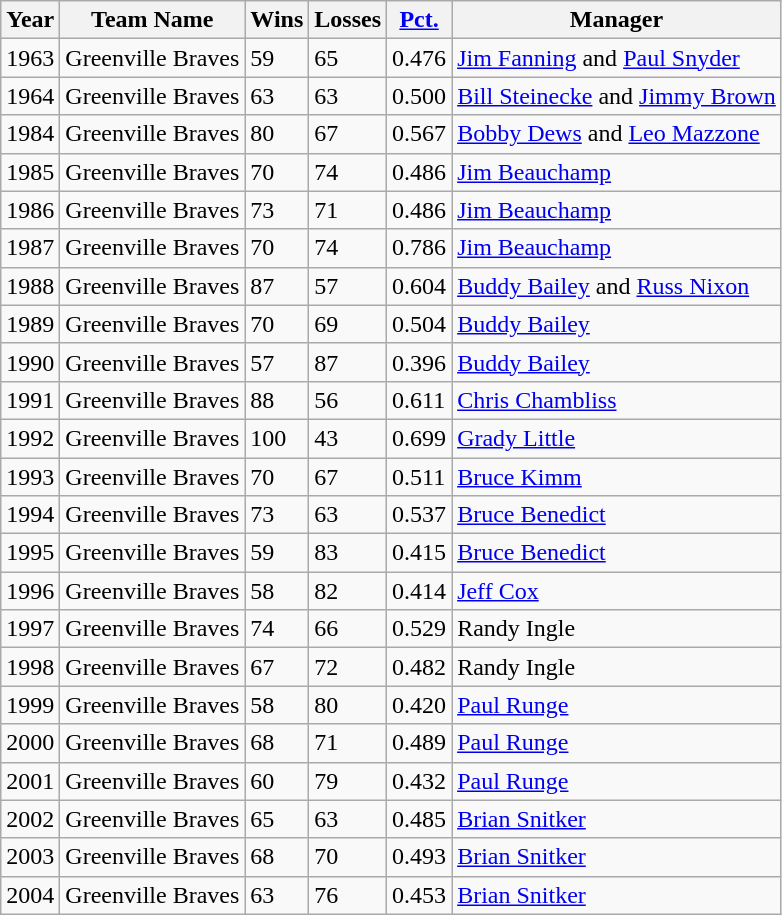<table class="wikitable">
<tr>
<th>Year</th>
<th>Team Name</th>
<th>Wins</th>
<th>Losses</th>
<th><a href='#'>Pct.</a></th>
<th>Manager</th>
</tr>
<tr>
<td>1963</td>
<td>Greenville Braves</td>
<td>59</td>
<td>65</td>
<td>0.476</td>
<td><a href='#'>Jim Fanning</a> and <a href='#'>Paul Snyder</a></td>
</tr>
<tr>
<td>1964</td>
<td>Greenville Braves</td>
<td>63</td>
<td>63</td>
<td>0.500</td>
<td><a href='#'>Bill Steinecke</a> and <a href='#'>Jimmy Brown</a></td>
</tr>
<tr>
<td>1984</td>
<td>Greenville Braves</td>
<td>80</td>
<td>67</td>
<td>0.567</td>
<td><a href='#'>Bobby Dews</a> and <a href='#'>Leo Mazzone</a></td>
</tr>
<tr>
<td>1985</td>
<td>Greenville Braves</td>
<td>70</td>
<td>74</td>
<td>0.486</td>
<td><a href='#'>Jim Beauchamp</a></td>
</tr>
<tr>
<td>1986</td>
<td>Greenville Braves</td>
<td>73</td>
<td>71</td>
<td>0.486</td>
<td><a href='#'>Jim Beauchamp</a></td>
</tr>
<tr>
<td>1987</td>
<td>Greenville Braves</td>
<td>70</td>
<td>74</td>
<td>0.786</td>
<td><a href='#'>Jim Beauchamp</a></td>
</tr>
<tr>
<td>1988</td>
<td>Greenville Braves</td>
<td>87</td>
<td>57</td>
<td>0.604</td>
<td><a href='#'>Buddy Bailey</a> and <a href='#'>Russ Nixon</a></td>
</tr>
<tr>
<td>1989</td>
<td>Greenville Braves</td>
<td>70</td>
<td>69</td>
<td>0.504</td>
<td><a href='#'>Buddy Bailey</a></td>
</tr>
<tr>
<td>1990</td>
<td>Greenville Braves</td>
<td>57</td>
<td>87</td>
<td>0.396</td>
<td><a href='#'>Buddy Bailey</a></td>
</tr>
<tr>
<td>1991</td>
<td>Greenville Braves</td>
<td>88</td>
<td>56</td>
<td>0.611</td>
<td><a href='#'>Chris Chambliss</a></td>
</tr>
<tr>
<td>1992</td>
<td>Greenville Braves</td>
<td>100</td>
<td>43</td>
<td>0.699</td>
<td><a href='#'>Grady Little</a></td>
</tr>
<tr>
<td>1993</td>
<td>Greenville Braves</td>
<td>70</td>
<td>67</td>
<td>0.511</td>
<td><a href='#'>Bruce Kimm</a></td>
</tr>
<tr>
<td>1994</td>
<td>Greenville Braves</td>
<td>73</td>
<td>63</td>
<td>0.537</td>
<td><a href='#'>Bruce Benedict</a></td>
</tr>
<tr>
<td>1995</td>
<td>Greenville Braves</td>
<td>59</td>
<td>83</td>
<td>0.415</td>
<td><a href='#'>Bruce Benedict</a></td>
</tr>
<tr>
<td>1996</td>
<td>Greenville Braves</td>
<td>58</td>
<td>82</td>
<td>0.414</td>
<td><a href='#'>Jeff Cox</a></td>
</tr>
<tr>
<td>1997</td>
<td>Greenville Braves</td>
<td>74</td>
<td>66</td>
<td>0.529</td>
<td>Randy Ingle</td>
</tr>
<tr>
<td>1998</td>
<td>Greenville Braves</td>
<td>67</td>
<td>72</td>
<td>0.482</td>
<td>Randy Ingle</td>
</tr>
<tr>
<td>1999</td>
<td>Greenville Braves</td>
<td>58</td>
<td>80</td>
<td>0.420</td>
<td><a href='#'>Paul Runge</a></td>
</tr>
<tr>
<td>2000</td>
<td>Greenville Braves</td>
<td>68</td>
<td>71</td>
<td>0.489</td>
<td><a href='#'>Paul Runge</a></td>
</tr>
<tr>
<td>2001</td>
<td>Greenville Braves</td>
<td>60</td>
<td>79</td>
<td>0.432</td>
<td><a href='#'>Paul Runge</a></td>
</tr>
<tr>
<td>2002</td>
<td>Greenville Braves</td>
<td>65</td>
<td>63</td>
<td>0.485</td>
<td><a href='#'>Brian Snitker</a></td>
</tr>
<tr>
<td>2003</td>
<td>Greenville Braves</td>
<td>68</td>
<td>70</td>
<td>0.493</td>
<td><a href='#'>Brian Snitker</a></td>
</tr>
<tr>
<td>2004</td>
<td>Greenville Braves</td>
<td>63</td>
<td>76</td>
<td>0.453</td>
<td><a href='#'>Brian Snitker</a></td>
</tr>
</table>
